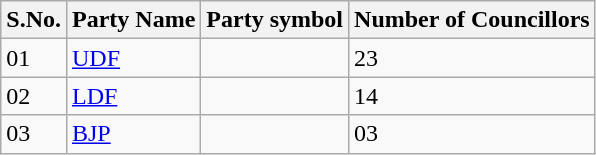<table class="sortable wikitable">
<tr>
<th>S.No.</th>
<th>Party Name</th>
<th>Party symbol</th>
<th>Number of Councillors</th>
</tr>
<tr>
<td>01</td>
<td><a href='#'>UDF</a></td>
<td></td>
<td>23</td>
</tr>
<tr>
<td>02</td>
<td><a href='#'>LDF</a></td>
<td></td>
<td>14</td>
</tr>
<tr>
<td>03</td>
<td><a href='#'>BJP</a></td>
<td></td>
<td>03</td>
</tr>
</table>
